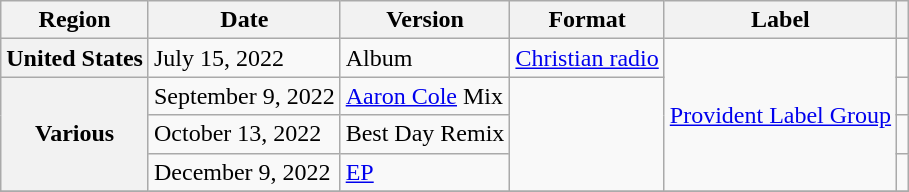<table class="wikitable plainrowheaders">
<tr>
<th scope="col">Region</th>
<th scope="col">Date</th>
<th scope="col">Version</th>
<th scope="col">Format</th>
<th scope="col">Label</th>
<th scope="col"></th>
</tr>
<tr>
<th scope="row">United States</th>
<td>July 15, 2022</td>
<td>Album</td>
<td><a href='#'>Christian radio</a></td>
<td rowspan="4"><a href='#'>Provident Label Group</a></td>
<td></td>
</tr>
<tr>
<th scope="row" rowspan="3">Various</th>
<td>September 9, 2022</td>
<td><a href='#'>Aaron Cole</a> Mix</td>
<td rowspan="3"></td>
<td></td>
</tr>
<tr>
<td>October 13, 2022</td>
<td>Best Day Remix</td>
<td></td>
</tr>
<tr>
<td>December 9, 2022</td>
<td><a href='#'>EP</a></td>
<td></td>
</tr>
<tr>
</tr>
</table>
